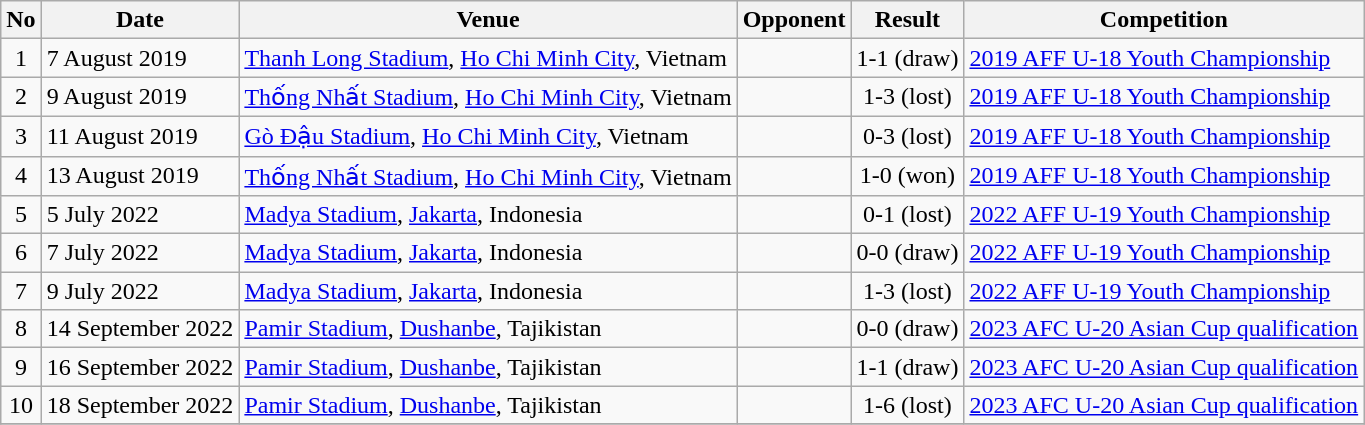<table class="wikitable">
<tr>
<th>No</th>
<th>Date</th>
<th>Venue</th>
<th>Opponent</th>
<th>Result</th>
<th>Competition</th>
</tr>
<tr>
<td align=center>1</td>
<td>7 August 2019</td>
<td><a href='#'>Thanh Long Stadium</a>, <a href='#'>Ho Chi Minh City</a>, Vietnam</td>
<td></td>
<td align=center>1-1 (draw)</td>
<td><a href='#'>2019 AFF U-18 Youth Championship</a></td>
</tr>
<tr>
<td align=center>2</td>
<td>9 August 2019</td>
<td><a href='#'>Thống Nhất Stadium</a>, <a href='#'>Ho Chi Minh City</a>, Vietnam</td>
<td></td>
<td align=center>1-3 (lost)</td>
<td><a href='#'>2019 AFF U-18 Youth Championship</a></td>
</tr>
<tr>
<td align=center>3</td>
<td>11 August 2019</td>
<td><a href='#'>Gò Đậu Stadium</a>, <a href='#'>Ho Chi Minh City</a>, Vietnam</td>
<td></td>
<td align=center>0-3 (lost)</td>
<td><a href='#'>2019 AFF U-18 Youth Championship</a></td>
</tr>
<tr>
<td align=center>4</td>
<td>13 August 2019</td>
<td><a href='#'>Thống Nhất Stadium</a>, <a href='#'>Ho Chi Minh City</a>, Vietnam</td>
<td></td>
<td align=center>1-0 (won)</td>
<td><a href='#'>2019 AFF U-18 Youth Championship</a></td>
</tr>
<tr>
<td align=center>5</td>
<td>5 July 2022</td>
<td><a href='#'>Madya Stadium</a>, <a href='#'>Jakarta</a>, Indonesia</td>
<td></td>
<td align=center>0-1 (lost)</td>
<td><a href='#'>2022 AFF U-19 Youth Championship</a></td>
</tr>
<tr>
<td align=center>6</td>
<td>7 July 2022</td>
<td><a href='#'>Madya Stadium</a>, <a href='#'>Jakarta</a>, Indonesia</td>
<td></td>
<td align=center>0-0 (draw)</td>
<td><a href='#'>2022 AFF U-19 Youth Championship</a></td>
</tr>
<tr>
<td align=center>7</td>
<td>9 July 2022</td>
<td><a href='#'>Madya Stadium</a>, <a href='#'>Jakarta</a>, Indonesia</td>
<td></td>
<td align=center>1-3 (lost)</td>
<td><a href='#'>2022 AFF U-19 Youth Championship</a></td>
</tr>
<tr>
<td align=center>8</td>
<td>14 September 2022</td>
<td><a href='#'>Pamir Stadium</a>, <a href='#'>Dushanbe</a>, Tajikistan</td>
<td></td>
<td align=center>0-0 (draw)</td>
<td><a href='#'>2023 AFC U-20 Asian Cup qualification</a></td>
</tr>
<tr>
<td align=center>9</td>
<td>16 September 2022</td>
<td><a href='#'>Pamir Stadium</a>, <a href='#'>Dushanbe</a>, Tajikistan</td>
<td></td>
<td align=center>1-1 (draw)</td>
<td><a href='#'>2023 AFC U-20 Asian Cup qualification</a></td>
</tr>
<tr>
<td align=center>10</td>
<td>18 September 2022</td>
<td><a href='#'>Pamir Stadium</a>, <a href='#'>Dushanbe</a>, Tajikistan</td>
<td></td>
<td align=center>1-6 (lost)</td>
<td><a href='#'>2023 AFC U-20 Asian Cup qualification</a></td>
</tr>
<tr>
</tr>
</table>
